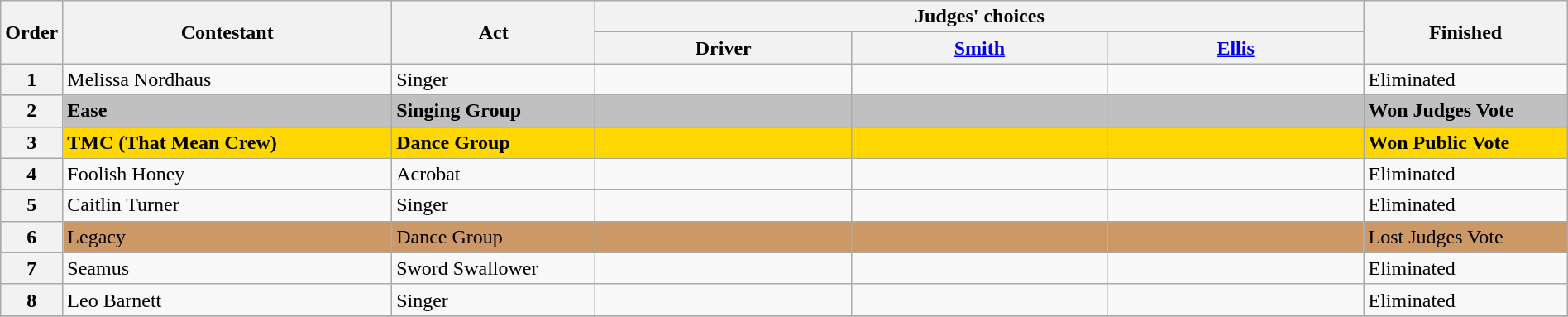<table class="wikitable" width="100%">
<tr>
<th rowspan=2 width="1%">Order</th>
<th rowspan=2 width="21%">Contestant</th>
<th rowspan=2 width="13%">Act</th>
<th colspan="3">Judges' choices</th>
<th rowspan=2 width="13%">Finished</th>
</tr>
<tr>
<th width="70">Driver</th>
<th width="70"><a href='#'>Smith</a></th>
<th width="70"><a href='#'>Ellis</a></th>
</tr>
<tr>
<th>1</th>
<td>Melissa Nordhaus</td>
<td>Singer</td>
<td></td>
<td></td>
<td></td>
<td>Eliminated</td>
</tr>
<tr style="background:silver;">
<th>2</th>
<td><strong>Ease</strong></td>
<td><strong>Singing Group</strong></td>
<td style="text-align: center;"></td>
<td style="text-align: center;"></td>
<td style="text-align: center;"></td>
<td><strong>Won Judges Vote</strong></td>
</tr>
<tr style="background:gold;">
<th>3</th>
<td><strong>TMC (That Mean Crew)</strong></td>
<td><strong>Dance Group</strong></td>
<td></td>
<td></td>
<td></td>
<td><strong>Won Public Vote</strong></td>
</tr>
<tr>
<th>4</th>
<td>Foolish Honey</td>
<td>Acrobat</td>
<td></td>
<td></td>
<td></td>
<td>Eliminated</td>
</tr>
<tr>
<th>5</th>
<td>Caitlin Turner</td>
<td>Singer</td>
<td></td>
<td></td>
<td></td>
<td>Eliminated</td>
</tr>
<tr style="background:#c96;">
<th>6</th>
<td>Legacy</td>
<td>Dance Group</td>
<td></td>
<td></td>
<td></td>
<td>Lost Judges Vote</td>
</tr>
<tr>
<th>7</th>
<td>Seamus</td>
<td>Sword Swallower</td>
<td></td>
<td></td>
<td></td>
<td>Eliminated</td>
</tr>
<tr>
<th>8</th>
<td>Leo Barnett</td>
<td>Singer</td>
<td></td>
<td></td>
<td></td>
<td>Eliminated</td>
</tr>
<tr>
</tr>
</table>
